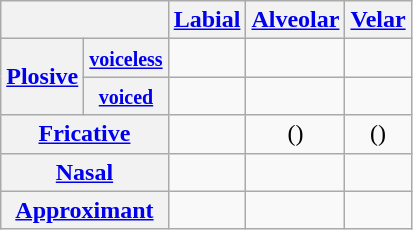<table class="wikitable" style="text-align:center;">
<tr>
<th colspan="2"></th>
<th><a href='#'>Labial</a></th>
<th><a href='#'>Alveolar</a></th>
<th><a href='#'>Velar</a></th>
</tr>
<tr>
<th rowspan="2"><a href='#'>Plosive</a></th>
<th><small><a href='#'>voiceless</a></small></th>
<td></td>
<td></td>
<td></td>
</tr>
<tr>
<th><small><a href='#'>voiced</a></small></th>
<td></td>
<td></td>
<td></td>
</tr>
<tr>
<th colspan="2"><a href='#'>Fricative</a></th>
<td></td>
<td>()</td>
<td>()</td>
</tr>
<tr>
<th colspan="2"><a href='#'>Nasal</a></th>
<td></td>
<td></td>
<td></td>
</tr>
<tr>
<th colspan="2"><a href='#'>Approximant</a></th>
<td></td>
<td></td>
<td></td>
</tr>
</table>
